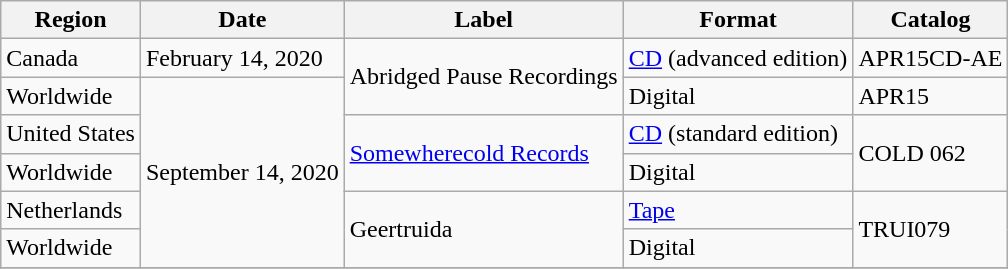<table class="wikitable" summary="For Farewell of Nostalgia has been released several times since 2020, across a variety of media and markets">
<tr>
<th scope="col">Region</th>
<th scope="col">Date</th>
<th scope="col">Label</th>
<th scope="col">Format</th>
<th scope="col">Catalog</th>
</tr>
<tr>
<td>Canada</td>
<td>February 14, 2020</td>
<td rowspan="2">Abridged Pause Recordings</td>
<td><a href='#'>CD</a> (advanced edition)</td>
<td>APR15CD-AE</td>
</tr>
<tr>
<td>Worldwide</td>
<td rowspan="5">September 14, 2020</td>
<td>Digital</td>
<td>APR15</td>
</tr>
<tr>
<td>United States</td>
<td rowspan="2"><a href='#'>Somewherecold Records</a></td>
<td><a href='#'>CD</a> (standard edition)</td>
<td rowspan="2">COLD 062</td>
</tr>
<tr>
<td>Worldwide</td>
<td>Digital</td>
</tr>
<tr>
<td>Netherlands</td>
<td rowspan="2">Geertruida</td>
<td><a href='#'>Tape</a></td>
<td rowspan="2">TRUI079</td>
</tr>
<tr>
<td>Worldwide</td>
<td>Digital</td>
</tr>
<tr>
</tr>
</table>
